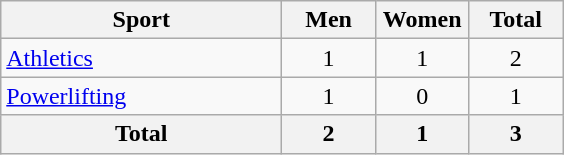<table class="wikitable sortable" style="text-align:center;">
<tr>
<th width="180">Sport</th>
<th width="55">Men</th>
<th width="55">Women</th>
<th width="55">Total</th>
</tr>
<tr>
<td align="left"><a href='#'>Athletics</a></td>
<td>1</td>
<td>1</td>
<td>2</td>
</tr>
<tr>
<td align="left"><a href='#'>Powerlifting</a></td>
<td>1</td>
<td>0</td>
<td>1</td>
</tr>
<tr>
<th>Total</th>
<th>2</th>
<th>1</th>
<th>3</th>
</tr>
</table>
